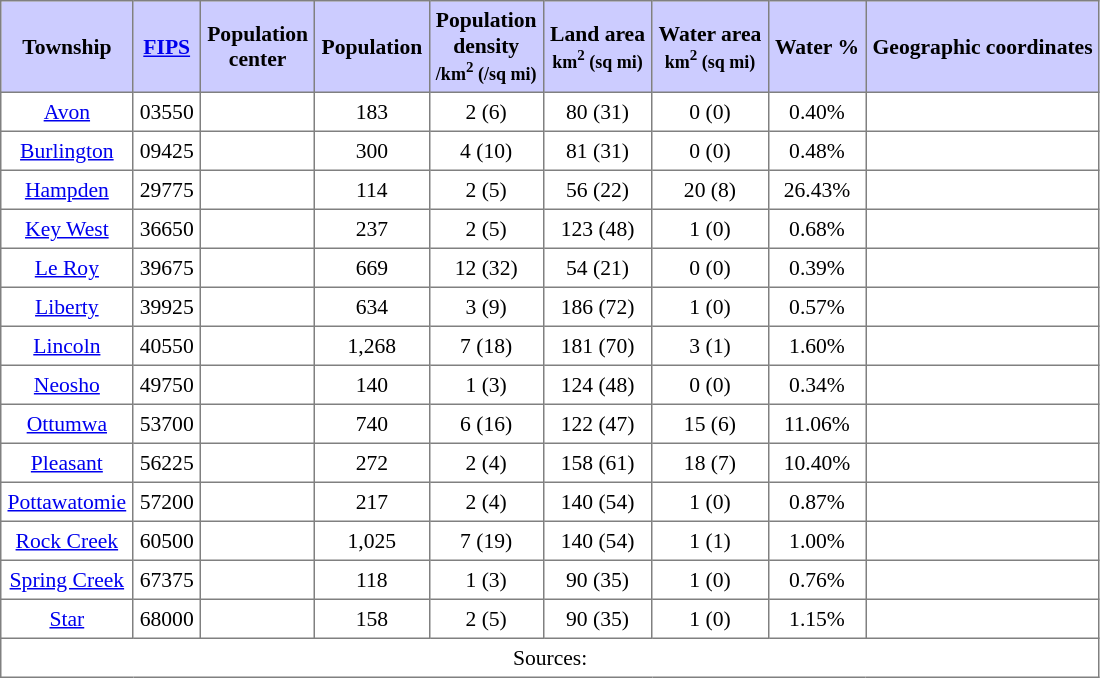<table class="toccolours" border=1 cellspacing=0 cellpadding=4 style="text-align:center; border-collapse:collapse; font-size:90%;">
<tr style="background:#ccccff">
<th>Township</th>
<th><a href='#'>FIPS</a></th>
<th>Population<br>center</th>
<th>Population</th>
<th>Population<br>density<br><small>/km<sup>2</sup> (/sq mi)</small></th>
<th>Land area<br><small>km<sup>2</sup> (sq mi)</small></th>
<th>Water area<br><small>km<sup>2</sup> (sq mi)</small></th>
<th>Water %</th>
<th>Geographic coordinates</th>
</tr>
<tr>
<td><a href='#'>Avon</a></td>
<td>03550</td>
<td></td>
<td>183</td>
<td>2 (6)</td>
<td>80 (31)</td>
<td>0 (0)</td>
<td>0.40%</td>
<td></td>
</tr>
<tr>
<td><a href='#'>Burlington</a></td>
<td>09425</td>
<td></td>
<td>300</td>
<td>4 (10)</td>
<td>81 (31)</td>
<td>0 (0)</td>
<td>0.48%</td>
<td></td>
</tr>
<tr>
<td><a href='#'>Hampden</a></td>
<td>29775</td>
<td></td>
<td>114</td>
<td>2 (5)</td>
<td>56 (22)</td>
<td>20 (8)</td>
<td>26.43%</td>
<td></td>
</tr>
<tr>
<td><a href='#'>Key West</a></td>
<td>36650</td>
<td></td>
<td>237</td>
<td>2 (5)</td>
<td>123 (48)</td>
<td>1 (0)</td>
<td>0.68%</td>
<td></td>
</tr>
<tr>
<td><a href='#'>Le Roy</a></td>
<td>39675</td>
<td></td>
<td>669</td>
<td>12 (32)</td>
<td>54 (21)</td>
<td>0 (0)</td>
<td>0.39%</td>
<td></td>
</tr>
<tr>
<td><a href='#'>Liberty</a></td>
<td>39925</td>
<td></td>
<td>634</td>
<td>3 (9)</td>
<td>186 (72)</td>
<td>1 (0)</td>
<td>0.57%</td>
<td></td>
</tr>
<tr>
<td><a href='#'>Lincoln</a></td>
<td>40550</td>
<td></td>
<td>1,268</td>
<td>7 (18)</td>
<td>181 (70)</td>
<td>3 (1)</td>
<td>1.60%</td>
<td></td>
</tr>
<tr>
<td><a href='#'>Neosho</a></td>
<td>49750</td>
<td></td>
<td>140</td>
<td>1 (3)</td>
<td>124 (48)</td>
<td>0 (0)</td>
<td>0.34%</td>
<td></td>
</tr>
<tr>
<td><a href='#'>Ottumwa</a></td>
<td>53700</td>
<td></td>
<td>740</td>
<td>6 (16)</td>
<td>122 (47)</td>
<td>15 (6)</td>
<td>11.06%</td>
<td></td>
</tr>
<tr>
<td><a href='#'>Pleasant</a></td>
<td>56225</td>
<td></td>
<td>272</td>
<td>2 (4)</td>
<td>158 (61)</td>
<td>18 (7)</td>
<td>10.40%</td>
<td></td>
</tr>
<tr>
<td><a href='#'>Pottawatomie</a></td>
<td>57200</td>
<td></td>
<td>217</td>
<td>2 (4)</td>
<td>140 (54)</td>
<td>1 (0)</td>
<td>0.87%</td>
<td></td>
</tr>
<tr>
<td><a href='#'>Rock Creek</a></td>
<td>60500</td>
<td></td>
<td>1,025</td>
<td>7 (19)</td>
<td>140 (54)</td>
<td>1 (1)</td>
<td>1.00%</td>
<td></td>
</tr>
<tr>
<td><a href='#'>Spring Creek</a></td>
<td>67375</td>
<td></td>
<td>118</td>
<td>1 (3)</td>
<td>90 (35)</td>
<td>1 (0)</td>
<td>0.76%</td>
<td></td>
</tr>
<tr>
<td><a href='#'>Star</a></td>
<td>68000</td>
<td></td>
<td>158</td>
<td>2 (5)</td>
<td>90 (35)</td>
<td>1 (0)</td>
<td>1.15%</td>
<td></td>
</tr>
<tr>
<td colspan=9>Sources: </td>
</tr>
</table>
